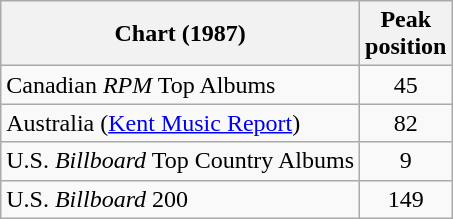<table class="wikitable">
<tr>
<th>Chart (1987)</th>
<th>Peak<br>position</th>
</tr>
<tr>
<td>Canadian <em>RPM</em> Top Albums</td>
<td align="center">45</td>
</tr>
<tr>
<td>Australia (<a href='#'>Kent Music Report</a>)</td>
<td style="text-align:center;">82</td>
</tr>
<tr>
<td>U.S. <em>Billboard</em> Top Country Albums</td>
<td align="center">9</td>
</tr>
<tr>
<td>U.S. <em>Billboard</em> 200</td>
<td align="center">149</td>
</tr>
</table>
